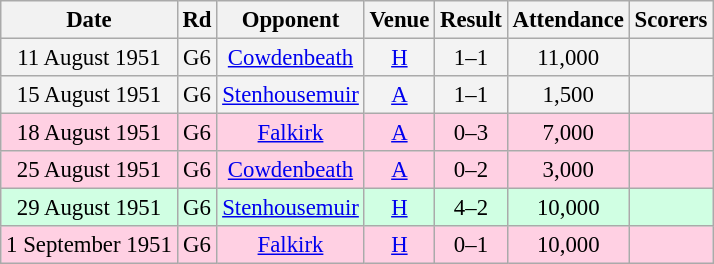<table class="wikitable sortable" style="font-size:95%; text-align:center">
<tr>
<th>Date</th>
<th>Rd</th>
<th>Opponent</th>
<th>Venue</th>
<th>Result</th>
<th>Attendance</th>
<th>Scorers</th>
</tr>
<tr bgcolor = "#f3f3f3">
<td>11 August 1951</td>
<td>G6</td>
<td><a href='#'>Cowdenbeath</a></td>
<td><a href='#'>H</a></td>
<td>1–1</td>
<td>11,000</td>
<td></td>
</tr>
<tr bgcolor = "#f3f3f3">
<td>15 August 1951</td>
<td>G6</td>
<td><a href='#'>Stenhousemuir</a></td>
<td><a href='#'>A</a></td>
<td>1–1</td>
<td>1,500</td>
<td></td>
</tr>
<tr bgcolor = "#ffd0e3">
<td>18 August 1951</td>
<td>G6</td>
<td><a href='#'>Falkirk</a></td>
<td><a href='#'>A</a></td>
<td>0–3</td>
<td>7,000</td>
<td></td>
</tr>
<tr bgcolor = "#ffd0e3">
<td>25 August 1951</td>
<td>G6</td>
<td><a href='#'>Cowdenbeath</a></td>
<td><a href='#'>A</a></td>
<td>0–2</td>
<td>3,000</td>
<td></td>
</tr>
<tr bgcolor = "#d0ffe3">
<td>29 August 1951</td>
<td>G6</td>
<td><a href='#'>Stenhousemuir</a></td>
<td><a href='#'>H</a></td>
<td>4–2</td>
<td>10,000</td>
<td></td>
</tr>
<tr bgcolor = "#ffd0e3">
<td>1 September 1951</td>
<td>G6</td>
<td><a href='#'>Falkirk</a></td>
<td><a href='#'>H</a></td>
<td>0–1</td>
<td>10,000</td>
<td></td>
</tr>
</table>
